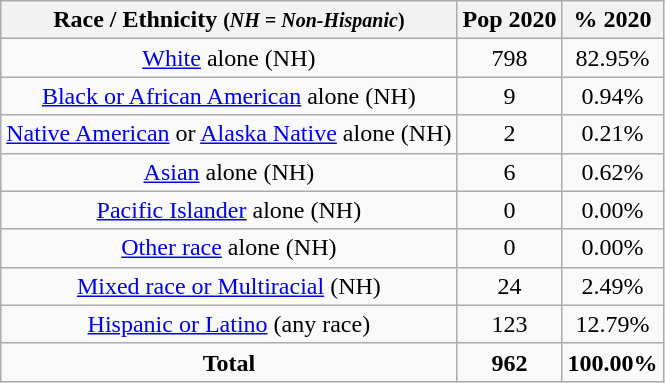<table class="wikitable" style="text-align:center;">
<tr>
<th>Race / Ethnicity <small>(<em>NH = Non-Hispanic</em>)</small></th>
<th>Pop 2020</th>
<th>% 2020</th>
</tr>
<tr>
<td><a href='#'>White</a> alone (NH)</td>
<td>798</td>
<td>82.95%</td>
</tr>
<tr>
<td><a href='#'>Black or African American</a> alone (NH)</td>
<td>9</td>
<td>0.94%</td>
</tr>
<tr>
<td><a href='#'>Native American</a> or <a href='#'>Alaska Native</a> alone (NH)</td>
<td>2</td>
<td>0.21%</td>
</tr>
<tr>
<td><a href='#'>Asian</a> alone (NH)</td>
<td>6</td>
<td>0.62%</td>
</tr>
<tr>
<td><a href='#'>Pacific Islander</a> alone (NH)</td>
<td>0</td>
<td>0.00%</td>
</tr>
<tr>
<td><a href='#'>Other race</a> alone (NH)</td>
<td>0</td>
<td>0.00%</td>
</tr>
<tr>
<td><a href='#'>Mixed race or Multiracial</a> (NH)</td>
<td>24</td>
<td>2.49%</td>
</tr>
<tr>
<td><a href='#'>Hispanic or Latino</a> (any race)</td>
<td>123</td>
<td>12.79%</td>
</tr>
<tr>
<td><strong>Total</strong></td>
<td><strong>962</strong></td>
<td><strong>100.00%</strong></td>
</tr>
</table>
